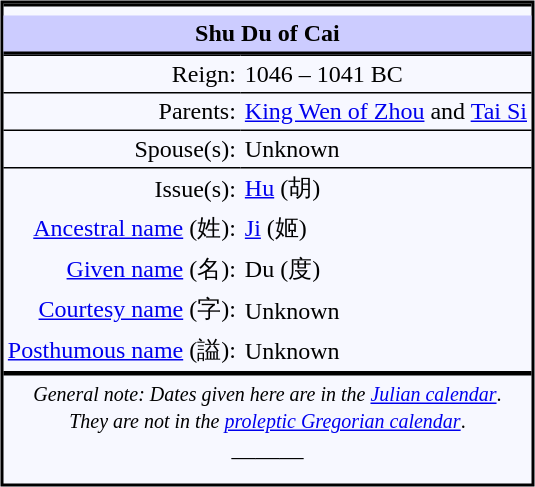<table cellpadding=3px cellspacing=0px bgcolor=#f7f8ff style="float:right; border:2px solid; margin:5px">
<tr>
<td colspan=2 align=center style="border-top:2px solid"></td>
</tr>
<tr>
<th align=center style="background:#ccf; border-bottom:2px solid" colspan=2>Shu Du of Cai</th>
</tr>
<tr>
<td align=right style="border-top:1px solid">Reign:</td>
<td style="border-top:1px solid">1046 – 1041 BC</td>
</tr>
<tr>
<td align=right style="border-top:1px solid">Parents:</td>
<td style="border-top:1px solid"><a href='#'>King Wen of Zhou</a> and <a href='#'>Tai Si</a></td>
</tr>
<tr>
<td align=right style="border-top:1px solid">Spouse(s):</td>
<td style="border-top:1px solid">Unknown</td>
</tr>
<tr>
<td align=right style="border-top:1px solid">Issue(s):</td>
<td style="border-top:1px solid"><a href='#'>Hu</a> (胡)</td>
</tr>
<tr>
<td align="right"><a href='#'>Ancestral name</a> (姓):</td>
<td><a href='#'>Ji</a> (姬)</td>
</tr>
<tr>
<td align="right"><a href='#'>Given name</a> (名):</td>
<td>Du (度)</td>
</tr>
<tr>
<td align="right"><a href='#'>Courtesy name</a> (字):</td>
<td>Unknown</td>
</tr>
<tr>
<td align="right" nowrap="nowrap"><a href='#'>Posthumous name</a> (謚):</td>
<td>Unknown</td>
</tr>
<tr>
<td colspan=2 align=center style="border-top:3px solid"><small><em>General note: Dates given here are in the <a href='#'>Julian calendar</a></em>.<br><em>They are not in the <a href='#'>proleptic Gregorian calendar</a></em>.</small></td>
</tr>
<tr>
<td colspan=2 align=center>———</td>
</tr>
<tr>
<td></td>
</tr>
<tr>
</tr>
</table>
